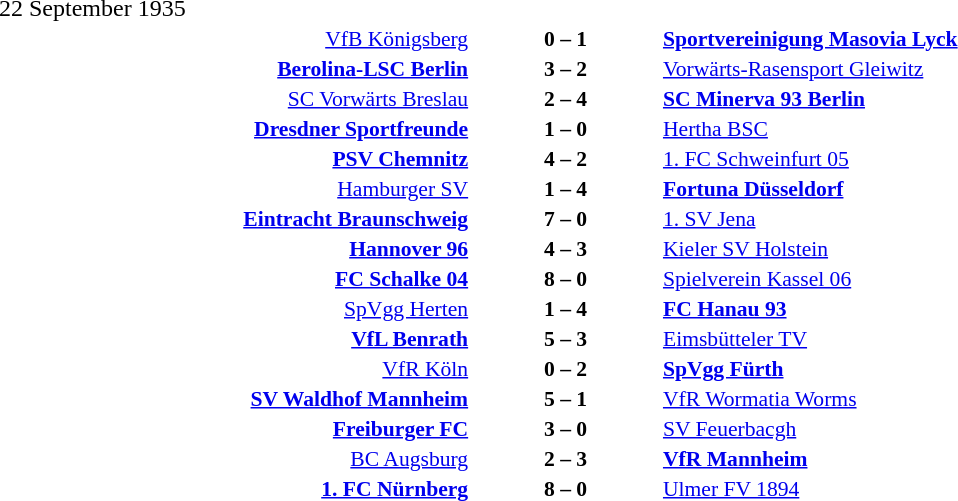<table width=100% cellspacing=1>
<tr>
<th width=25%></th>
<th width=10%></th>
<th width=25%></th>
<th></th>
</tr>
<tr>
<td>22 September 1935</td>
</tr>
<tr style=font-size:90%>
<td align=right><a href='#'>VfB Königsberg</a></td>
<td align=center><strong>0 – 1</strong></td>
<td><strong><a href='#'>Sportvereinigung Masovia Lyck</a></strong></td>
</tr>
<tr style=font-size:90%>
<td align=right><strong><a href='#'>Berolina-LSC Berlin</a></strong></td>
<td align=center><strong>3 – 2</strong></td>
<td><a href='#'>Vorwärts-Rasensport Gleiwitz</a></td>
</tr>
<tr style=font-size:90%>
<td align=right><a href='#'>SC Vorwärts Breslau</a></td>
<td align=center><strong>2 – 4</strong></td>
<td><strong><a href='#'>SC Minerva 93 Berlin</a></strong></td>
</tr>
<tr style=font-size:90%>
<td align=right><strong><a href='#'>Dresdner Sportfreunde</a></strong></td>
<td align=center><strong>1 – 0</strong></td>
<td><a href='#'>Hertha BSC</a></td>
</tr>
<tr style=font-size:90%>
<td align=right><strong><a href='#'>PSV Chemnitz</a></strong></td>
<td align=center><strong>4 – 2</strong></td>
<td><a href='#'>1. FC Schweinfurt 05</a></td>
</tr>
<tr style=font-size:90%>
<td align=right><a href='#'>Hamburger SV</a></td>
<td align=center><strong>1 – 4</strong></td>
<td><strong><a href='#'>Fortuna Düsseldorf</a></strong></td>
</tr>
<tr style=font-size:90%>
<td align=right><strong><a href='#'>Eintracht Braunschweig</a></strong></td>
<td align=center><strong>7 – 0</strong></td>
<td><a href='#'>1. SV Jena</a></td>
</tr>
<tr style=font-size:90%>
<td align=right><strong><a href='#'>Hannover 96</a></strong></td>
<td align=center><strong>4 – 3</strong></td>
<td><a href='#'>Kieler SV Holstein</a></td>
</tr>
<tr style=font-size:90%>
<td align=right><strong><a href='#'>FC Schalke 04</a></strong></td>
<td align=center><strong>8 – 0</strong></td>
<td><a href='#'>Spielverein Kassel 06</a></td>
</tr>
<tr style=font-size:90%>
<td align=right><a href='#'>SpVgg Herten</a></td>
<td align=center><strong>1 – 4</strong></td>
<td><strong><a href='#'>FC Hanau 93</a></strong></td>
</tr>
<tr style=font-size:90%>
<td align=right><strong><a href='#'>VfL Benrath</a></strong></td>
<td align=center><strong>5 – 3</strong></td>
<td><a href='#'>Eimsbütteler TV</a></td>
</tr>
<tr style=font-size:90%>
<td align=right><a href='#'>VfR Köln</a></td>
<td align=center><strong>0 – 2</strong></td>
<td><strong><a href='#'>SpVgg Fürth</a></strong></td>
</tr>
<tr style=font-size:90%>
<td align=right><strong><a href='#'>SV Waldhof Mannheim</a></strong></td>
<td align=center><strong>5 – 1</strong></td>
<td><a href='#'>VfR Wormatia Worms</a></td>
</tr>
<tr style=font-size:90%>
<td align=right><strong><a href='#'>Freiburger FC</a></strong></td>
<td align=center><strong>3 – 0</strong></td>
<td><a href='#'>SV Feuerbacgh</a></td>
</tr>
<tr style=font-size:90%>
<td align=right><a href='#'>BC Augsburg</a></td>
<td align=center><strong>2 – 3</strong></td>
<td><strong><a href='#'>VfR Mannheim</a></strong></td>
</tr>
<tr style=font-size:90%>
<td align=right><strong><a href='#'>1. FC Nürnberg</a></strong></td>
<td align=center><strong>8 – 0</strong></td>
<td><a href='#'>Ulmer FV 1894</a></td>
</tr>
</table>
